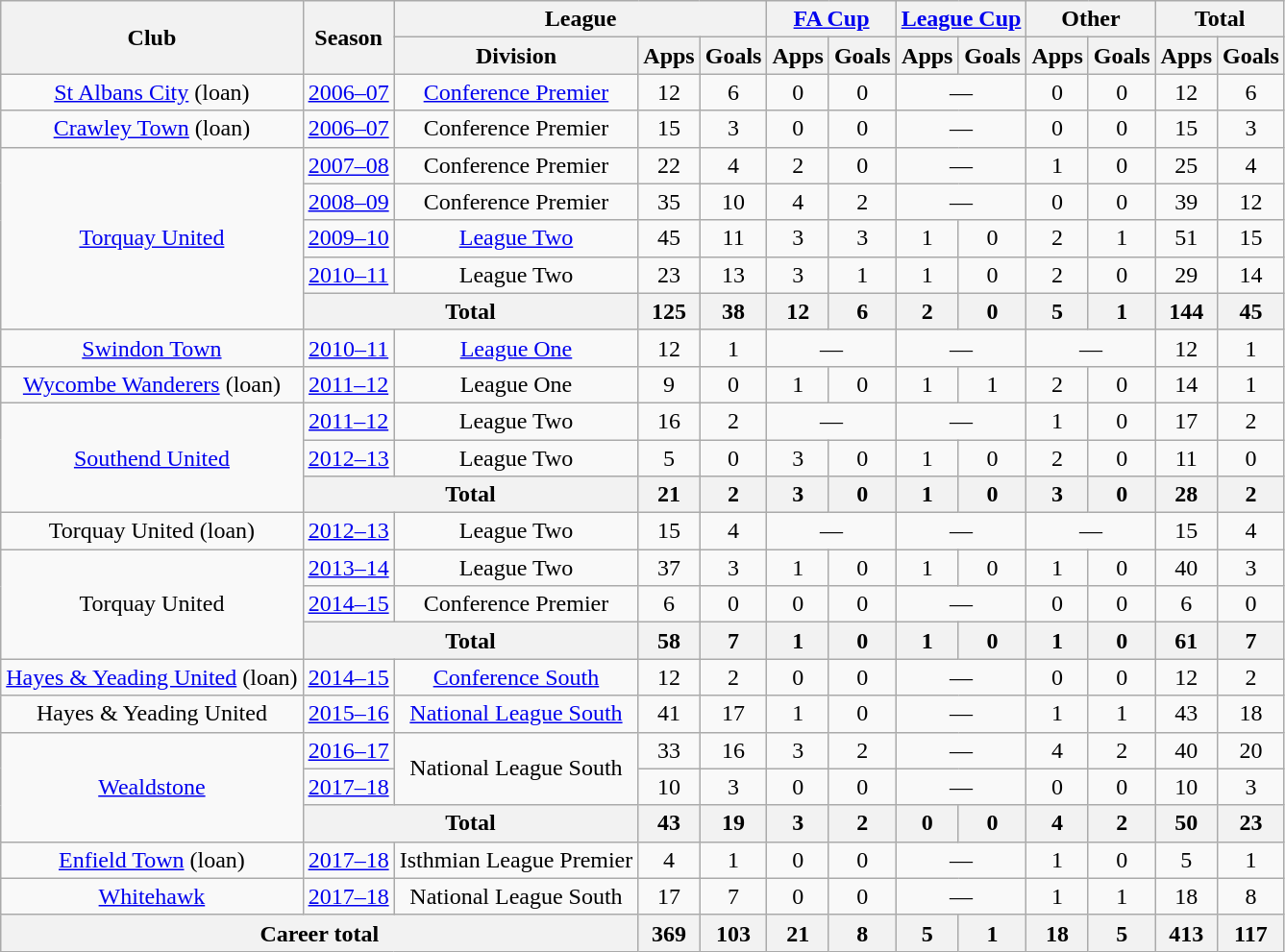<table class="wikitable" style="text-align: center">
<tr>
<th rowspan="2">Club</th>
<th rowspan="2">Season</th>
<th colspan="3">League</th>
<th colspan="2"><a href='#'>FA Cup</a></th>
<th colspan="2"><a href='#'>League Cup</a></th>
<th colspan="2">Other</th>
<th colspan="2">Total</th>
</tr>
<tr>
<th>Division</th>
<th>Apps</th>
<th>Goals</th>
<th>Apps</th>
<th>Goals</th>
<th>Apps</th>
<th>Goals</th>
<th>Apps</th>
<th>Goals</th>
<th>Apps</th>
<th>Goals</th>
</tr>
<tr>
<td><a href='#'>St Albans City</a> (loan)</td>
<td><a href='#'>2006–07</a></td>
<td><a href='#'>Conference Premier</a></td>
<td>12</td>
<td>6</td>
<td>0</td>
<td>0</td>
<td colspan="2">—</td>
<td>0</td>
<td>0</td>
<td>12</td>
<td>6</td>
</tr>
<tr>
<td><a href='#'>Crawley Town</a> (loan)</td>
<td><a href='#'>2006–07</a></td>
<td>Conference Premier</td>
<td>15</td>
<td>3</td>
<td>0</td>
<td>0</td>
<td colspan="2">—</td>
<td>0</td>
<td>0</td>
<td>15</td>
<td>3</td>
</tr>
<tr>
<td rowspan="5"><a href='#'>Torquay United</a></td>
<td><a href='#'>2007–08</a></td>
<td>Conference Premier</td>
<td>22</td>
<td>4</td>
<td>2</td>
<td>0</td>
<td colspan="2">—</td>
<td>1</td>
<td>0</td>
<td>25</td>
<td>4</td>
</tr>
<tr>
<td><a href='#'>2008–09</a></td>
<td>Conference Premier</td>
<td>35</td>
<td>10</td>
<td>4</td>
<td>2</td>
<td colspan="2">—</td>
<td>0</td>
<td>0</td>
<td>39</td>
<td>12</td>
</tr>
<tr>
<td><a href='#'>2009–10</a></td>
<td><a href='#'>League Two</a></td>
<td>45</td>
<td>11</td>
<td>3</td>
<td>3</td>
<td>1</td>
<td>0</td>
<td>2</td>
<td>1</td>
<td>51</td>
<td>15</td>
</tr>
<tr>
<td><a href='#'>2010–11</a></td>
<td>League Two</td>
<td>23</td>
<td>13</td>
<td>3</td>
<td>1</td>
<td>1</td>
<td>0</td>
<td>2</td>
<td>0</td>
<td>29</td>
<td>14</td>
</tr>
<tr>
<th colspan="2">Total</th>
<th>125</th>
<th>38</th>
<th>12</th>
<th>6</th>
<th>2</th>
<th>0</th>
<th>5</th>
<th>1</th>
<th>144</th>
<th>45</th>
</tr>
<tr>
<td><a href='#'>Swindon Town</a></td>
<td><a href='#'>2010–11</a></td>
<td><a href='#'>League One</a></td>
<td>12</td>
<td>1</td>
<td colspan="2">—</td>
<td colspan="2">—</td>
<td colspan="2">—</td>
<td>12</td>
<td>1</td>
</tr>
<tr>
<td><a href='#'>Wycombe Wanderers</a> (loan)</td>
<td><a href='#'>2011–12</a></td>
<td>League One</td>
<td>9</td>
<td>0</td>
<td>1</td>
<td>0</td>
<td>1</td>
<td>1</td>
<td>2</td>
<td>0</td>
<td>14</td>
<td>1</td>
</tr>
<tr>
<td rowspan="3"><a href='#'>Southend United</a></td>
<td><a href='#'>2011–12</a></td>
<td>League Two</td>
<td>16</td>
<td>2</td>
<td colspan="2">—</td>
<td colspan="2">—</td>
<td>1</td>
<td>0</td>
<td>17</td>
<td>2</td>
</tr>
<tr>
<td><a href='#'>2012–13</a></td>
<td>League Two</td>
<td>5</td>
<td>0</td>
<td>3</td>
<td>0</td>
<td>1</td>
<td>0</td>
<td>2</td>
<td>0</td>
<td>11</td>
<td>0</td>
</tr>
<tr>
<th colspan="2">Total</th>
<th>21</th>
<th>2</th>
<th>3</th>
<th>0</th>
<th>1</th>
<th>0</th>
<th>3</th>
<th>0</th>
<th>28</th>
<th>2</th>
</tr>
<tr>
<td>Torquay United (loan)</td>
<td><a href='#'>2012–13</a></td>
<td>League Two</td>
<td>15</td>
<td>4</td>
<td colspan="2">—</td>
<td colspan="2">—</td>
<td colspan="2">—</td>
<td>15</td>
<td>4</td>
</tr>
<tr>
<td rowspan="3">Torquay United</td>
<td><a href='#'>2013–14</a></td>
<td>League Two</td>
<td>37</td>
<td>3</td>
<td>1</td>
<td>0</td>
<td>1</td>
<td>0</td>
<td>1</td>
<td>0</td>
<td>40</td>
<td>3</td>
</tr>
<tr>
<td><a href='#'>2014–15</a></td>
<td>Conference Premier</td>
<td>6</td>
<td>0</td>
<td>0</td>
<td>0</td>
<td colspan="2">—</td>
<td>0</td>
<td>0</td>
<td>6</td>
<td>0</td>
</tr>
<tr>
<th colspan="2">Total</th>
<th>58</th>
<th>7</th>
<th>1</th>
<th>0</th>
<th>1</th>
<th>0</th>
<th>1</th>
<th>0</th>
<th>61</th>
<th>7</th>
</tr>
<tr>
<td><a href='#'>Hayes & Yeading United</a> (loan)</td>
<td><a href='#'>2014–15</a></td>
<td><a href='#'>Conference South</a></td>
<td>12</td>
<td>2</td>
<td>0</td>
<td>0</td>
<td colspan="2">—</td>
<td>0</td>
<td>0</td>
<td>12</td>
<td>2</td>
</tr>
<tr>
<td>Hayes & Yeading United</td>
<td><a href='#'>2015–16</a></td>
<td><a href='#'>National League South</a></td>
<td>41</td>
<td>17</td>
<td>1</td>
<td>0</td>
<td colspan="2">—</td>
<td>1</td>
<td>1</td>
<td>43</td>
<td>18</td>
</tr>
<tr>
<td rowspan="3"><a href='#'>Wealdstone</a></td>
<td><a href='#'>2016–17</a></td>
<td rowspan="2">National League South</td>
<td>33</td>
<td>16</td>
<td>3</td>
<td>2</td>
<td colspan="2">—</td>
<td>4</td>
<td>2</td>
<td>40</td>
<td>20</td>
</tr>
<tr>
<td><a href='#'>2017–18</a></td>
<td>10</td>
<td>3</td>
<td>0</td>
<td>0</td>
<td colspan="2">—</td>
<td>0</td>
<td>0</td>
<td>10</td>
<td>3</td>
</tr>
<tr>
<th colspan="2">Total</th>
<th>43</th>
<th>19</th>
<th>3</th>
<th>2</th>
<th>0</th>
<th>0</th>
<th>4</th>
<th>2</th>
<th>50</th>
<th>23</th>
</tr>
<tr>
<td><a href='#'>Enfield Town</a> (loan)</td>
<td><a href='#'>2017–18</a></td>
<td rowspan="1">Isthmian League Premier</td>
<td>4</td>
<td>1</td>
<td>0</td>
<td>0</td>
<td colspan="2">—</td>
<td>1</td>
<td>0</td>
<td>5</td>
<td>1</td>
</tr>
<tr>
<td><a href='#'>Whitehawk</a></td>
<td><a href='#'>2017–18</a></td>
<td rowspan="1">National League South</td>
<td>17</td>
<td>7</td>
<td>0</td>
<td>0</td>
<td colspan="2">—</td>
<td>1</td>
<td>1</td>
<td>18</td>
<td>8</td>
</tr>
<tr>
<th colspan="3">Career total</th>
<th>369</th>
<th>103</th>
<th>21</th>
<th>8</th>
<th>5</th>
<th>1</th>
<th>18</th>
<th>5</th>
<th>413</th>
<th>117</th>
</tr>
</table>
